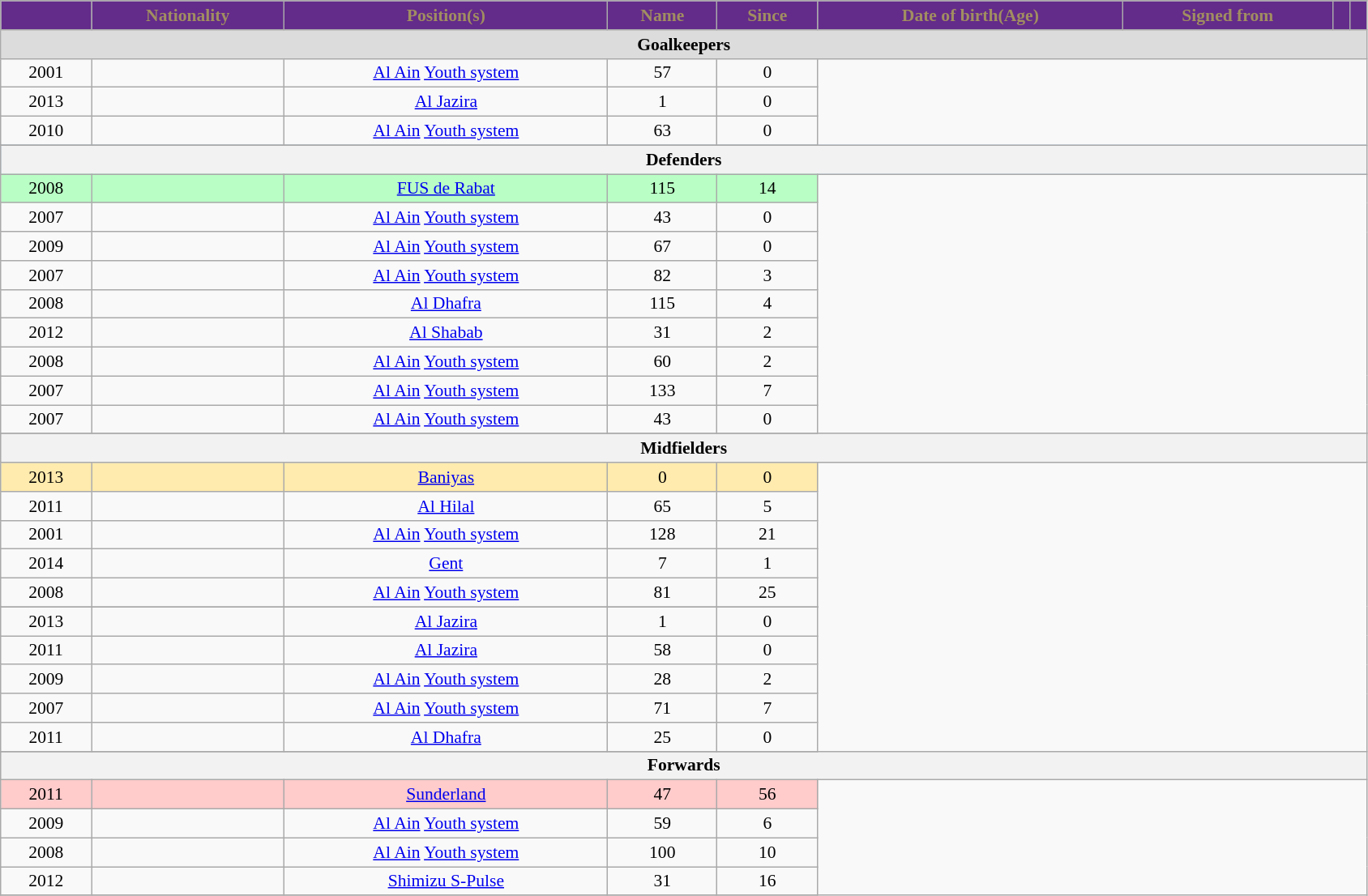<table class="wikitable sortable" style="width:89%; text-align:center; font-size:90%; text-align:centre;">
<tr>
<th style="background:#632B8A; color:#A18E61; text-align:center;"></th>
<th style="background:#632B8A; color:#A18E61; text-align:center;">Nationality</th>
<th style="background:#632B8A; color:#A18E61; text-align:center;">Position(s)</th>
<th style="background:#632B8A; color:#A18E61; text-align:center;">Name</th>
<th style="background:#632B8A; color:#A18E61; text-align:center;">Since</th>
<th style="background:#632B8A; color:#A18E61; text-align:center;">Date of birth(Age)</th>
<th style="background:#632B8A; color:#A18E61; text-align:center;">Signed from</th>
<th style="background:#632B8A; color:#A18E61; text-align:center;"></th>
<th style="background:#632B8A; color:#A18E61; text-align:center;"></th>
</tr>
<tr>
<th colspan="9" style="background:#dcdcdc; text-align:center;">Goalkeepers</th>
</tr>
<tr>
<td>2001</td>
<td></td>
<td> <a href='#'>Al Ain</a> <a href='#'>Youth system</a></td>
<td>57</td>
<td>0</td>
</tr>
<tr>
<td>2013</td>
<td></td>
<td> <a href='#'>Al Jazira</a></td>
<td>1</td>
<td>0</td>
</tr>
<tr>
<td>2010</td>
<td></td>
<td> <a href='#'>Al Ain</a> <a href='#'>Youth system</a></td>
<td>63</td>
<td>0</td>
</tr>
<tr>
</tr>
<tr align="center" style="background:#7EC0EE">
<th colspan="18">Defenders</th>
</tr>
<tr align="center" style="background:#B9FFC5">
<td>2008</td>
<td></td>
<td> <a href='#'>FUS de Rabat</a></td>
<td>115</td>
<td>14</td>
</tr>
<tr>
<td>2007</td>
<td></td>
<td> <a href='#'>Al Ain</a> <a href='#'>Youth system</a></td>
<td>43</td>
<td>0</td>
</tr>
<tr>
<td>2009</td>
<td></td>
<td> <a href='#'>Al Ain</a> <a href='#'>Youth system</a></td>
<td>67</td>
<td>0</td>
</tr>
<tr>
<td>2007</td>
<td></td>
<td> <a href='#'>Al Ain</a> <a href='#'>Youth system</a></td>
<td>82</td>
<td>3</td>
</tr>
<tr>
<td>2008</td>
<td></td>
<td> <a href='#'>Al Dhafra</a></td>
<td>115</td>
<td>4</td>
</tr>
<tr>
<td>2012</td>
<td></td>
<td> <a href='#'>Al Shabab</a></td>
<td>31</td>
<td>2</td>
</tr>
<tr>
<td>2008</td>
<td></td>
<td> <a href='#'>Al Ain</a> <a href='#'>Youth system</a></td>
<td>60</td>
<td>2</td>
</tr>
<tr>
<td>2007</td>
<td></td>
<td> <a href='#'>Al Ain</a> <a href='#'>Youth system</a></td>
<td>133</td>
<td>7</td>
</tr>
<tr>
<td>2007</td>
<td></td>
<td> <a href='#'>Al Ain</a> <a href='#'>Youth system</a></td>
<td>43</td>
<td>0</td>
</tr>
<tr>
</tr>
<tr align="center" style="background:#DCDCDC">
<th colspan="18">Midfielders</th>
</tr>
<tr align="center" style="background:#FFEBAD">
<td>2013</td>
<td></td>
<td> <a href='#'>Baniyas</a></td>
<td>0</td>
<td>0</td>
</tr>
<tr>
<td>2011</td>
<td></td>
<td> <a href='#'>Al Hilal</a></td>
<td>65</td>
<td>5</td>
</tr>
<tr>
<td>2001</td>
<td></td>
<td> <a href='#'>Al Ain</a> <a href='#'>Youth system</a></td>
<td>128</td>
<td>21</td>
</tr>
<tr>
<td>2014</td>
<td></td>
<td> <a href='#'>Gent</a></td>
<td>7</td>
<td>1</td>
</tr>
<tr>
<td>2008</td>
<td></td>
<td> <a href='#'>Al Ain</a> <a href='#'>Youth system</a></td>
<td>81</td>
<td>25</td>
</tr>
<tr>
</tr>
<tr>
<td>2013</td>
<td></td>
<td> <a href='#'>Al Jazira</a></td>
<td>1</td>
<td>0</td>
</tr>
<tr>
<td>2011</td>
<td></td>
<td> <a href='#'>Al Jazira</a></td>
<td>58</td>
<td>0</td>
</tr>
<tr>
<td>2009</td>
<td></td>
<td> <a href='#'>Al Ain</a> <a href='#'>Youth system</a></td>
<td>28</td>
<td>2</td>
</tr>
<tr>
<td>2007</td>
<td></td>
<td> <a href='#'>Al Ain</a> <a href='#'>Youth system</a></td>
<td>71</td>
<td>7</td>
</tr>
<tr>
<td>2011</td>
<td></td>
<td> <a href='#'>Al Dhafra</a></td>
<td>25</td>
<td>0</td>
</tr>
<tr>
</tr>
<tr align="left" style="background:#DCDCDC">
<th colspan="18">Forwards</th>
</tr>
<tr align="center" style="background:#FFCBCB">
<td>2011</td>
<td></td>
<td> <a href='#'>Sunderland</a></td>
<td>47</td>
<td>56</td>
</tr>
<tr>
<td>2009</td>
<td></td>
<td> <a href='#'>Al Ain</a> <a href='#'>Youth system</a></td>
<td>59</td>
<td>6</td>
</tr>
<tr>
<td>2008</td>
<td></td>
<td> <a href='#'>Al Ain</a> <a href='#'>Youth system</a></td>
<td>100</td>
<td>10</td>
</tr>
<tr>
<td>2012</td>
<td></td>
<td> <a href='#'>Shimizu S-Pulse</a></td>
<td>31</td>
<td>16</td>
</tr>
<tr>
</tr>
</table>
